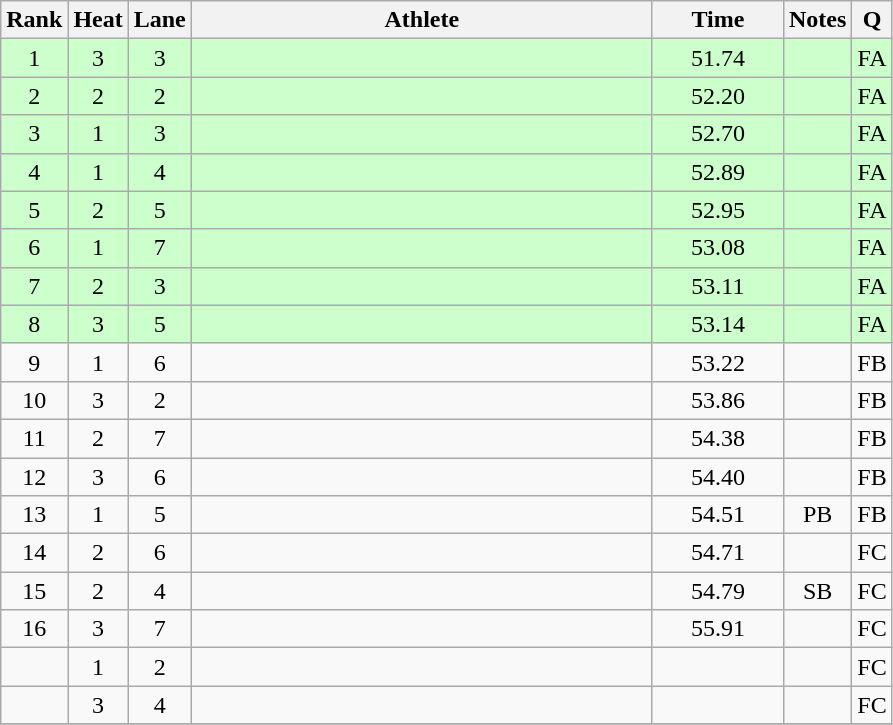<table class="wikitable sortable" style="text-align:center">
<tr>
<th>Rank</th>
<th>Heat</th>
<th>Lane</th>
<th width=300>Athlete</th>
<th width=80>Time</th>
<th>Notes</th>
<th>Q</th>
</tr>
<tr bgcolor=ccffcc>
<td>1</td>
<td>3</td>
<td>3</td>
<td align=left></td>
<td>51.74</td>
<td></td>
<td>FA</td>
</tr>
<tr bgcolor=ccffcc>
<td>2</td>
<td>2</td>
<td>2</td>
<td align=left></td>
<td>52.20</td>
<td></td>
<td>FA</td>
</tr>
<tr bgcolor=ccffcc>
<td>3</td>
<td>1</td>
<td>3</td>
<td align=left></td>
<td>52.70</td>
<td></td>
<td>FA</td>
</tr>
<tr bgcolor=ccffcc>
<td>4</td>
<td>1</td>
<td>4</td>
<td align=left></td>
<td>52.89</td>
<td></td>
<td>FA</td>
</tr>
<tr bgcolor=ccffcc>
<td>5</td>
<td>2</td>
<td>5</td>
<td align=left></td>
<td>52.95</td>
<td></td>
<td>FA</td>
</tr>
<tr bgcolor=ccffcc>
<td>6</td>
<td>1</td>
<td>7</td>
<td align=left></td>
<td>53.08</td>
<td></td>
<td>FA</td>
</tr>
<tr bgcolor=ccffcc>
<td>7</td>
<td>2</td>
<td>3</td>
<td align=left></td>
<td>53.11</td>
<td></td>
<td>FA</td>
</tr>
<tr bgcolor=ccffcc>
<td>8</td>
<td>3</td>
<td>5</td>
<td align=left></td>
<td>53.14</td>
<td></td>
<td>FA</td>
</tr>
<tr>
<td>9</td>
<td>1</td>
<td>6</td>
<td align=left></td>
<td>53.22</td>
<td></td>
<td>FB</td>
</tr>
<tr>
<td>10</td>
<td>3</td>
<td>2</td>
<td align=left></td>
<td>53.86</td>
<td></td>
<td>FB</td>
</tr>
<tr>
<td>11</td>
<td>2</td>
<td>7</td>
<td align=left></td>
<td>54.38</td>
<td></td>
<td>FB</td>
</tr>
<tr>
<td>12</td>
<td>3</td>
<td>6</td>
<td align=left></td>
<td>54.40</td>
<td></td>
<td>FB</td>
</tr>
<tr>
<td>13</td>
<td>1</td>
<td>5</td>
<td align=left></td>
<td>54.51</td>
<td>PB</td>
<td>FB</td>
</tr>
<tr>
<td>14</td>
<td>2</td>
<td>6</td>
<td align=left></td>
<td>54.71</td>
<td></td>
<td>FC</td>
</tr>
<tr>
<td>15</td>
<td>2</td>
<td>4</td>
<td align=left></td>
<td>54.79</td>
<td>SB</td>
<td>FC</td>
</tr>
<tr>
<td>16</td>
<td>3</td>
<td>7</td>
<td align=left></td>
<td>55.91</td>
<td></td>
<td>FC</td>
</tr>
<tr>
<td></td>
<td>1</td>
<td>2</td>
<td align=left></td>
<td></td>
<td></td>
<td>FC</td>
</tr>
<tr>
<td></td>
<td>3</td>
<td>4</td>
<td align=left></td>
<td></td>
<td></td>
<td>FC</td>
</tr>
<tr>
</tr>
</table>
